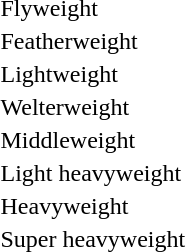<table>
<tr valign="top">
<td rowspan="2">Flyweight<br></td>
<td rowspan="2"></td>
<td rowspan="2"></td>
<td></td>
</tr>
<tr>
<td></td>
</tr>
<tr valign="top">
<td rowspan="2">Featherweight<br></td>
<td rowspan="2"></td>
<td rowspan="2"></td>
<td></td>
</tr>
<tr>
<td></td>
</tr>
<tr valign="top">
<td rowspan="2">Lightweight<br></td>
<td rowspan="2"></td>
<td rowspan="2"></td>
<td></td>
</tr>
<tr>
<td></td>
</tr>
<tr valign="top">
<td rowspan="2">Welterweight<br></td>
<td rowspan="2"></td>
<td rowspan="2"></td>
<td></td>
</tr>
<tr>
<td></td>
</tr>
<tr valign="top">
<td rowspan="2">Middleweight<br></td>
<td rowspan="2"></td>
<td rowspan="2"></td>
<td></td>
</tr>
<tr>
<td></td>
</tr>
<tr valign="top">
<td rowspan="2">Light heavyweight<br></td>
<td rowspan="2"></td>
<td rowspan="2"></td>
<td></td>
</tr>
<tr>
<td></td>
</tr>
<tr valign="top">
<td rowspan="2">Heavyweight<br></td>
<td rowspan="2"></td>
<td rowspan="2"></td>
<td></td>
</tr>
<tr>
<td></td>
</tr>
<tr valign="top">
<td rowspan="2">Super heavyweight<br></td>
<td rowspan="2"></td>
<td rowspan="2"></td>
<td></td>
</tr>
<tr>
<td></td>
</tr>
</table>
